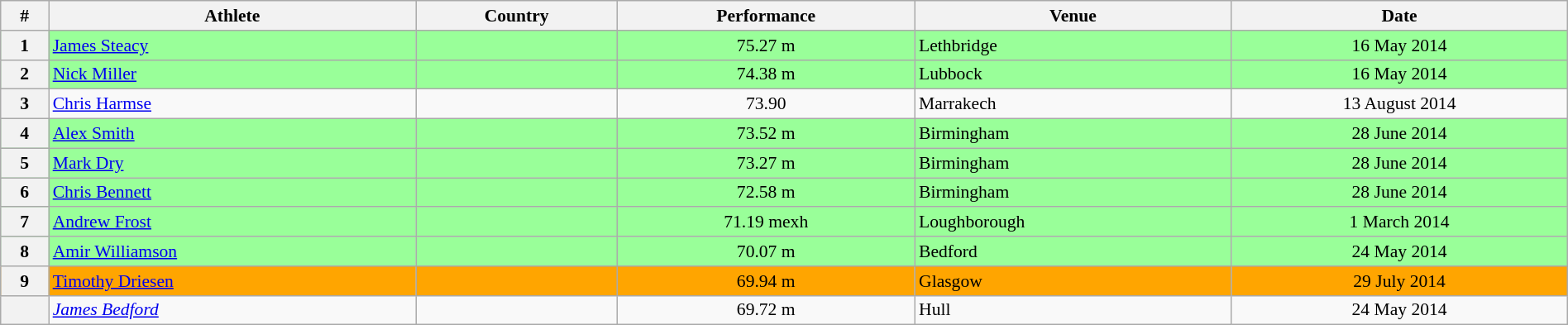<table class="wikitable" width=100% style="font-size:90%; text-align:center;">
<tr>
<th>#</th>
<th>Athlete</th>
<th>Country</th>
<th>Performance</th>
<th>Venue</th>
<th>Date</th>
</tr>
<tr bgcolor="99FF99">
<th>1</th>
<td align=left><a href='#'>James Steacy</a></td>
<td align=left></td>
<td>75.27 m</td>
<td align=left> Lethbridge</td>
<td>16 May 2014</td>
</tr>
<tr bgcolor="99FF99">
<th>2</th>
<td align=left><a href='#'>Nick Miller</a></td>
<td align=left></td>
<td>74.38 m</td>
<td align=left> Lubbock</td>
<td>16 May 2014</td>
</tr>
<tr>
<th>3</th>
<td align=left><a href='#'>Chris Harmse</a></td>
<td align=left></td>
<td>73.90</td>
<td align=left> Marrakech</td>
<td>13 August 2014</td>
</tr>
<tr bgcolor="99FF99">
<th>4</th>
<td align=left><a href='#'>Alex Smith</a></td>
<td align=left></td>
<td>73.52 m</td>
<td align=left> Birmingham</td>
<td>28 June 2014</td>
</tr>
<tr bgcolor="99FF99">
<th>5</th>
<td align=left><a href='#'>Mark Dry</a></td>
<td align=left></td>
<td>73.27 m</td>
<td align=left> Birmingham</td>
<td>28 June 2014</td>
</tr>
<tr bgcolor="99FF99">
<th>6</th>
<td align=left><a href='#'>Chris Bennett</a></td>
<td align=left></td>
<td>72.58 m</td>
<td align=left> Birmingham</td>
<td>28 June 2014</td>
</tr>
<tr bgcolor="99FF99">
<th>7</th>
<td align=left><a href='#'>Andrew Frost</a></td>
<td align=left></td>
<td>71.19 mexh</td>
<td align=left> Loughborough</td>
<td>1 March 2014</td>
</tr>
<tr bgcolor="99FF99">
<th>8</th>
<td align=left><a href='#'>Amir Williamson</a></td>
<td align=left></td>
<td>70.07 m</td>
<td align=left> Bedford</td>
<td>24 May 2014</td>
</tr>
<tr bgcolor="orange">
<th>9</th>
<td align=left><a href='#'>Timothy Driesen</a></td>
<td align=left></td>
<td>69.94 m</td>
<td align=left> Glasgow</td>
<td>29 July 2014</td>
</tr>
<tr>
<th></th>
<td align=left><em><a href='#'>James Bedford</a></em></td>
<td align=left></td>
<td>69.72 m</td>
<td align=left> Hull</td>
<td>24 May 2014</td>
</tr>
</table>
